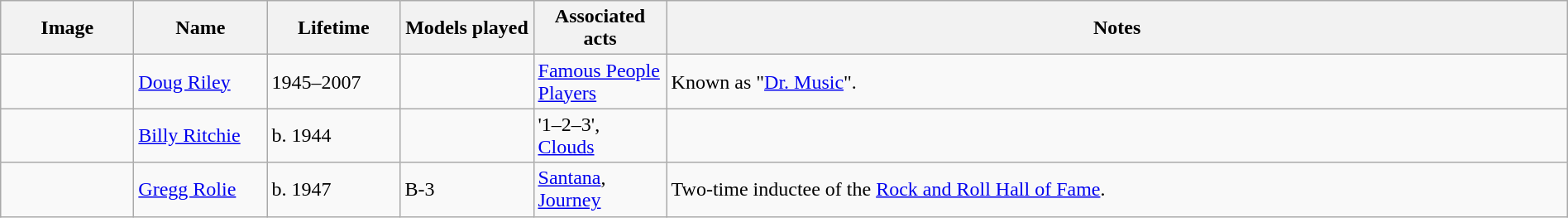<table class="wikitable" style="width:100%">
<tr>
<th style="width:100px;">Image</th>
<th style="width:100px;">Name</th>
<th style="width:100px;">Lifetime</th>
<th style="width:100px;">Models played</th>
<th style="width:100px;">Associated acts</th>
<th style="width:*;">Notes</th>
</tr>
<tr>
<td></td>
<td><a href='#'>Doug Riley</a></td>
<td>1945–2007</td>
<td></td>
<td><a href='#'>Famous People Players</a></td>
<td>Known as "<a href='#'>Dr. Music</a>".</td>
</tr>
<tr>
<td></td>
<td><a href='#'>Billy Ritchie</a></td>
<td>b. 1944</td>
<td></td>
<td>'1–2–3', <br><a href='#'>Clouds</a></td>
<td></td>
</tr>
<tr>
<td></td>
<td><a href='#'>Gregg Rolie</a></td>
<td>b. 1947</td>
<td>B-3</td>
<td><a href='#'>Santana</a>, <br><a href='#'>Journey</a></td>
<td>Two-time inductee of the <a href='#'>Rock and Roll Hall of Fame</a>.</td>
</tr>
</table>
